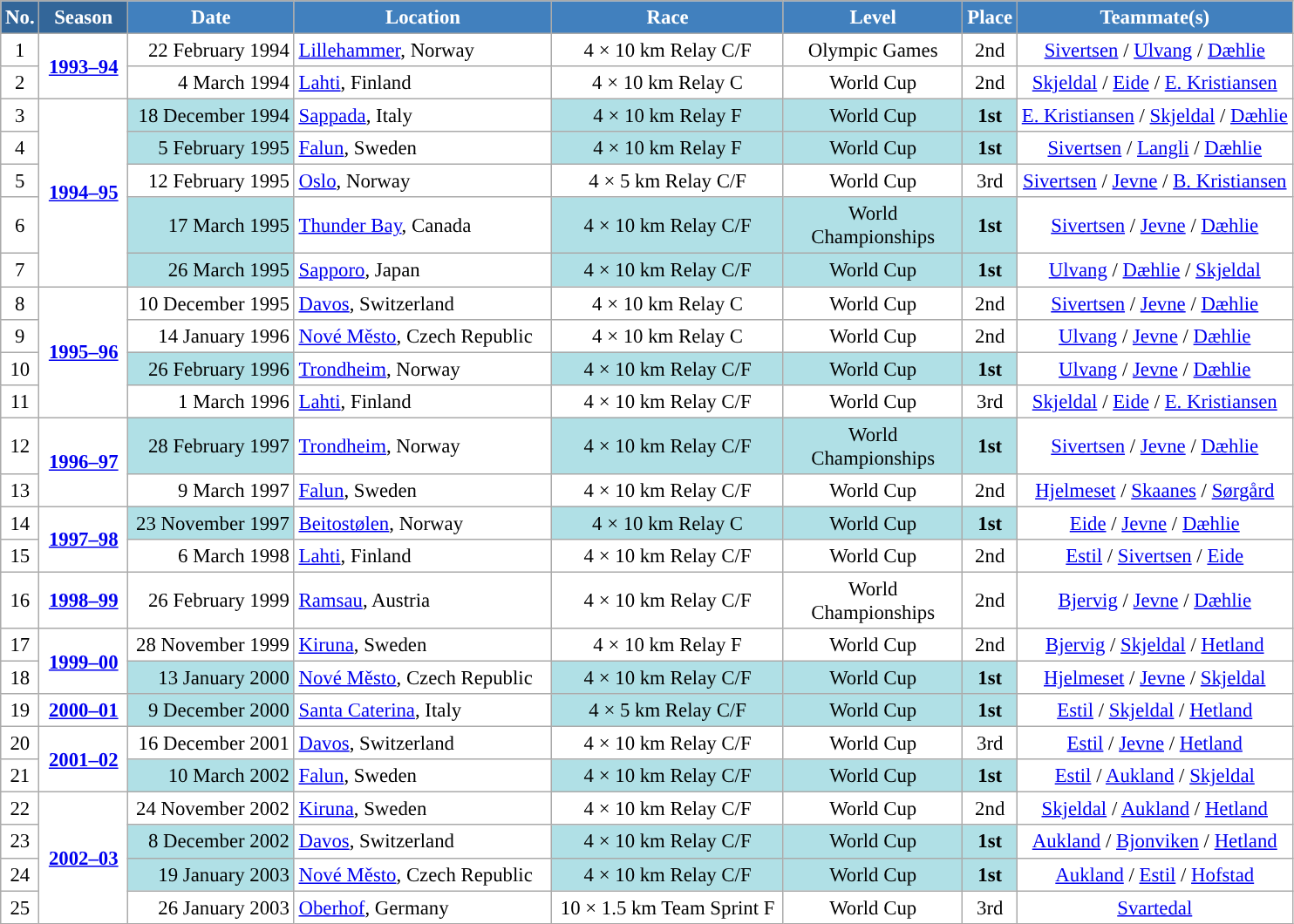<table class="wikitable sortable" style="font-size:95%; text-align:center; border:grey solid 1px; border-collapse:collapse; background:#ffffff;">
<tr style="background:#efefef;">
<th style="background-color:#369; color:white;">No.</th>
<th style="background-color:#369; color:white;">Season</th>
<th style="background-color:#4180be; color:white; width:120px;">Date</th>
<th style="background-color:#4180be; color:white; width:190px;">Location</th>
<th style="background-color:#4180be; color:white; width:170px;">Race</th>
<th style="background-color:#4180be; color:white; width:130px;">Level</th>
<th style="background-color:#4180be; color:white;">Place</th>
<th style="background-color:#4180be; color:white;">Teammate(s)</th>
</tr>
<tr>
<td align=center>1</td>
<td rowspan=2 align=center><strong> <a href='#'>1993–94</a> </strong></td>
<td align=right>22 February 1994</td>
<td align=left> <a href='#'>Lillehammer</a>, Norway</td>
<td>4 × 10 km Relay C/F</td>
<td>Olympic Games</td>
<td>2nd</td>
<td><a href='#'>Sivertsen</a> / <a href='#'>Ulvang</a> / <a href='#'>Dæhlie</a></td>
</tr>
<tr>
<td align=center>2</td>
<td align=right>4 March 1994</td>
<td align=left> <a href='#'>Lahti</a>, Finland</td>
<td>4 × 10 km Relay C</td>
<td>World Cup</td>
<td>2nd</td>
<td><a href='#'>Skjeldal</a> / <a href='#'>Eide</a> / <a href='#'>E. Kristiansen</a></td>
</tr>
<tr>
<td align=center>3</td>
<td rowspan=5 align=center><strong><a href='#'>1994–95</a></strong></td>
<td bgcolor="#BOEOE6" align=right>18 December 1994</td>
<td align=left> <a href='#'>Sappada</a>, Italy</td>
<td bgcolor="#BOEOE6">4 × 10 km Relay F</td>
<td bgcolor="#BOEOE6">World Cup</td>
<td bgcolor="#BOEOE6"><strong>1st</strong></td>
<td><a href='#'>E. Kristiansen</a> / <a href='#'>Skjeldal</a> / <a href='#'>Dæhlie</a></td>
</tr>
<tr>
<td align=center>4</td>
<td bgcolor="#BOEOE6" align=right>5 February 1995</td>
<td align=left> <a href='#'>Falun</a>, Sweden</td>
<td bgcolor="#BOEOE6">4 × 10 km Relay F</td>
<td bgcolor="#BOEOE6">World Cup</td>
<td bgcolor="#BOEOE6"><strong>1st</strong></td>
<td><a href='#'>Sivertsen</a> / <a href='#'>Langli</a> / <a href='#'>Dæhlie</a></td>
</tr>
<tr>
<td align=center>5</td>
<td align=right>12 February 1995</td>
<td align=left> <a href='#'>Oslo</a>, Norway</td>
<td>4 × 5 km Relay C/F</td>
<td>World Cup</td>
<td>3rd</td>
<td><a href='#'>Sivertsen</a> / <a href='#'>Jevne</a> / <a href='#'>B. Kristiansen</a></td>
</tr>
<tr>
<td align=center>6</td>
<td bgcolor="#BOEOE6" align=right>17 March 1995</td>
<td align=left> <a href='#'>Thunder Bay</a>, Canada</td>
<td bgcolor="#BOEOE6">4 × 10 km Relay C/F</td>
<td bgcolor="#BOEOE6">World Championships</td>
<td bgcolor="#BOEOE6"><strong>1st</strong></td>
<td><a href='#'>Sivertsen</a> / <a href='#'>Jevne</a> / <a href='#'>Dæhlie</a></td>
</tr>
<tr>
<td align=center>7</td>
<td bgcolor="#BOEOE6" align=right>26 March 1995</td>
<td align=left> <a href='#'>Sapporo</a>, Japan</td>
<td bgcolor="#BOEOE6">4 × 10 km Relay C/F</td>
<td bgcolor="#BOEOE6">World Cup</td>
<td bgcolor="#BOEOE6"><strong>1st</strong></td>
<td><a href='#'>Ulvang</a> / <a href='#'>Dæhlie</a> / <a href='#'>Skjeldal</a></td>
</tr>
<tr>
<td align=center>8</td>
<td rowspan=4 align=center><strong> <a href='#'>1995–96</a> </strong></td>
<td align=right>10 December 1995</td>
<td align=left> <a href='#'>Davos</a>, Switzerland</td>
<td>4 × 10 km Relay C</td>
<td>World Cup</td>
<td>2nd</td>
<td><a href='#'>Sivertsen</a> / <a href='#'>Jevne</a> / <a href='#'>Dæhlie</a></td>
</tr>
<tr>
<td align=center>9</td>
<td align=right>14 January 1996</td>
<td align=left> <a href='#'>Nové Město</a>, Czech Republic</td>
<td>4 × 10 km Relay C</td>
<td>World Cup</td>
<td>2nd</td>
<td><a href='#'>Ulvang</a> / <a href='#'>Jevne</a> / <a href='#'>Dæhlie</a></td>
</tr>
<tr>
<td align=center>10</td>
<td bgcolor="#BOEOE6" align=right>26 February 1996</td>
<td align=left> <a href='#'>Trondheim</a>, Norway</td>
<td bgcolor="#BOEOE6">4 × 10 km Relay C/F</td>
<td bgcolor="#BOEOE6">World Cup</td>
<td bgcolor="#BOEOE6"><strong>1st</strong></td>
<td><a href='#'>Ulvang</a> / <a href='#'>Jevne</a> / <a href='#'>Dæhlie</a></td>
</tr>
<tr>
<td align=center>11</td>
<td align=right>1 March 1996</td>
<td align=left> <a href='#'>Lahti</a>, Finland</td>
<td>4 × 10 km Relay C/F</td>
<td>World Cup</td>
<td>3rd</td>
<td><a href='#'>Skjeldal</a> / <a href='#'>Eide</a> / <a href='#'>E. Kristiansen</a></td>
</tr>
<tr>
<td align=center>12</td>
<td rowspan=2 align=center><strong><a href='#'>1996–97</a></strong></td>
<td bgcolor="#BOEOE6" align=right>28 February 1997</td>
<td align=left> <a href='#'>Trondheim</a>, Norway</td>
<td bgcolor="#BOEOE6">4 × 10 km Relay C/F</td>
<td bgcolor="#BOEOE6">World Championships</td>
<td bgcolor="#BOEOE6"><strong>1st</strong></td>
<td><a href='#'>Sivertsen</a> / <a href='#'>Jevne</a> / <a href='#'>Dæhlie</a></td>
</tr>
<tr>
<td align=center>13</td>
<td align=right>9 March 1997</td>
<td align=left> <a href='#'>Falun</a>, Sweden</td>
<td>4 × 10 km Relay C/F</td>
<td>World Cup</td>
<td>2nd</td>
<td><a href='#'>Hjelmeset</a> / <a href='#'>Skaanes</a> / <a href='#'>Sørgård</a></td>
</tr>
<tr>
<td align=center>14</td>
<td rowspan=2 align=center><strong><a href='#'>1997–98</a></strong></td>
<td bgcolor="#BOEOE6" align=right>23 November 1997</td>
<td align=left> <a href='#'>Beitostølen</a>, Norway</td>
<td bgcolor="#BOEOE6">4 × 10 km Relay C</td>
<td bgcolor="#BOEOE6">World Cup</td>
<td bgcolor="#BOEOE6"><strong>1st</strong></td>
<td><a href='#'>Eide</a> / <a href='#'>Jevne</a> / <a href='#'>Dæhlie</a></td>
</tr>
<tr>
<td align=center>15</td>
<td align=right>6 March 1998</td>
<td align=left> <a href='#'>Lahti</a>, Finland</td>
<td>4 × 10 km Relay C/F</td>
<td>World Cup</td>
<td>2nd</td>
<td><a href='#'>Estil</a> / <a href='#'>Sivertsen</a> / <a href='#'>Eide</a></td>
</tr>
<tr>
<td align=center>16</td>
<td rowspan=1 align=center><strong> <a href='#'>1998–99</a> </strong></td>
<td align=right>26 February 1999</td>
<td align=left> <a href='#'>Ramsau</a>, Austria</td>
<td>4 × 10 km Relay C/F</td>
<td>World Championships</td>
<td>2nd</td>
<td><a href='#'>Bjervig</a> / <a href='#'>Jevne</a> / <a href='#'>Dæhlie</a></td>
</tr>
<tr>
<td align=center>17</td>
<td rowspan=2 align=center><strong> <a href='#'>1999–00</a> </strong></td>
<td align=right>28 November 1999</td>
<td align=left> <a href='#'>Kiruna</a>, Sweden</td>
<td>4 × 10 km Relay F</td>
<td>World Cup</td>
<td>2nd</td>
<td><a href='#'>Bjervig</a> / <a href='#'>Skjeldal</a> / <a href='#'>Hetland</a></td>
</tr>
<tr>
<td align=center>18</td>
<td bgcolor="#BOEOE6" align=right>13 January 2000</td>
<td align=left> <a href='#'>Nové Město</a>, Czech Republic</td>
<td bgcolor="#BOEOE6">4 × 10 km Relay C/F</td>
<td bgcolor="#BOEOE6">World Cup</td>
<td bgcolor="#BOEOE6"><strong>1st</strong></td>
<td><a href='#'>Hjelmeset</a> / <a href='#'>Jevne</a> / <a href='#'>Skjeldal</a></td>
</tr>
<tr>
<td align=center>19</td>
<td rowspan=1 align=center><strong><a href='#'>2000–01</a></strong></td>
<td bgcolor="#BOEOE6" align=right>9 December 2000</td>
<td align=left> <a href='#'>Santa Caterina</a>, Italy</td>
<td bgcolor="#BOEOE6">4 × 5 km Relay C/F</td>
<td bgcolor="#BOEOE6">World Cup</td>
<td bgcolor="#BOEOE6"><strong>1st</strong></td>
<td><a href='#'>Estil</a> / <a href='#'>Skjeldal</a> / <a href='#'>Hetland</a></td>
</tr>
<tr>
<td align=center>20</td>
<td rowspan=2 align=center><strong> <a href='#'>2001–02</a> </strong></td>
<td align=right>16 December 2001</td>
<td align=left> <a href='#'>Davos</a>, Switzerland</td>
<td>4 × 10 km Relay C/F</td>
<td>World Cup</td>
<td>3rd</td>
<td><a href='#'>Estil</a> / <a href='#'>Jevne</a> / <a href='#'>Hetland</a></td>
</tr>
<tr>
<td align=center>21</td>
<td bgcolor="#BOEOE6" align=right>10 March 2002</td>
<td align=left> <a href='#'>Falun</a>, Sweden</td>
<td bgcolor="#BOEOE6">4 × 10 km Relay C/F</td>
<td bgcolor="#BOEOE6">World Cup</td>
<td bgcolor="#BOEOE6"><strong>1st</strong></td>
<td><a href='#'>Estil</a> / <a href='#'>Aukland</a> / <a href='#'>Skjeldal</a></td>
</tr>
<tr>
<td align=center>22</td>
<td rowspan=4 align=center><strong> <a href='#'>2002–03</a> </strong></td>
<td align=right>24 November 2002</td>
<td align=left> <a href='#'>Kiruna</a>, Sweden</td>
<td>4 × 10 km Relay C/F</td>
<td>World Cup</td>
<td>2nd</td>
<td><a href='#'>Skjeldal</a> / <a href='#'>Aukland</a> / <a href='#'>Hetland</a></td>
</tr>
<tr>
<td align=center>23</td>
<td bgcolor="#BOEOE6" align=right>8 December 2002</td>
<td align=left> <a href='#'>Davos</a>, Switzerland</td>
<td bgcolor="#BOEOE6">4 × 10 km Relay C/F</td>
<td bgcolor="#BOEOE6">World Cup</td>
<td bgcolor="#BOEOE6"><strong>1st</strong></td>
<td><a href='#'>Aukland</a> / <a href='#'>Bjonviken</a> / <a href='#'>Hetland</a></td>
</tr>
<tr>
<td align=center>24</td>
<td bgcolor="#BOEOE6" align=right>19 January 2003</td>
<td align=left> <a href='#'>Nové Město</a>, Czech Republic</td>
<td bgcolor="#BOEOE6">4 × 10 km Relay C/F</td>
<td bgcolor="#BOEOE6">World Cup</td>
<td bgcolor="#BOEOE6"><strong>1st</strong></td>
<td><a href='#'>Aukland</a> / <a href='#'>Estil</a> / <a href='#'>Hofstad</a></td>
</tr>
<tr>
<td align=center>25</td>
<td align=right>26 January 2003</td>
<td align=left> <a href='#'>Oberhof</a>, Germany</td>
<td>10 × 1.5 km Team Sprint F</td>
<td>World Cup</td>
<td>3rd</td>
<td><a href='#'>Svartedal</a></td>
</tr>
</table>
